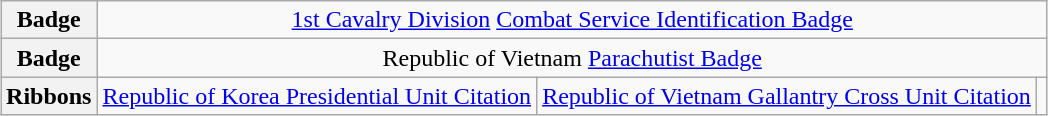<table class="wikitable" style="margin:1em auto; text-align:center;">
<tr>
<th>Badge</th>
<td align=center colspan="3"><a href='#'>1st Cavalry Division</a> <a href='#'>Combat Service Identification Badge</a></td>
</tr>
<tr>
<th>Badge</th>
<td align=center colspan="3">Republic of Vietnam <a href='#'>Parachutist Badge</a></td>
</tr>
<tr>
<th>Ribbons</th>
<td><a href='#'>Republic of Korea Presidential Unit Citation</a></td>
<td><a href='#'>Republic of Vietnam Gallantry Cross Unit Citation</a></td>
<td></td>
</tr>
</table>
